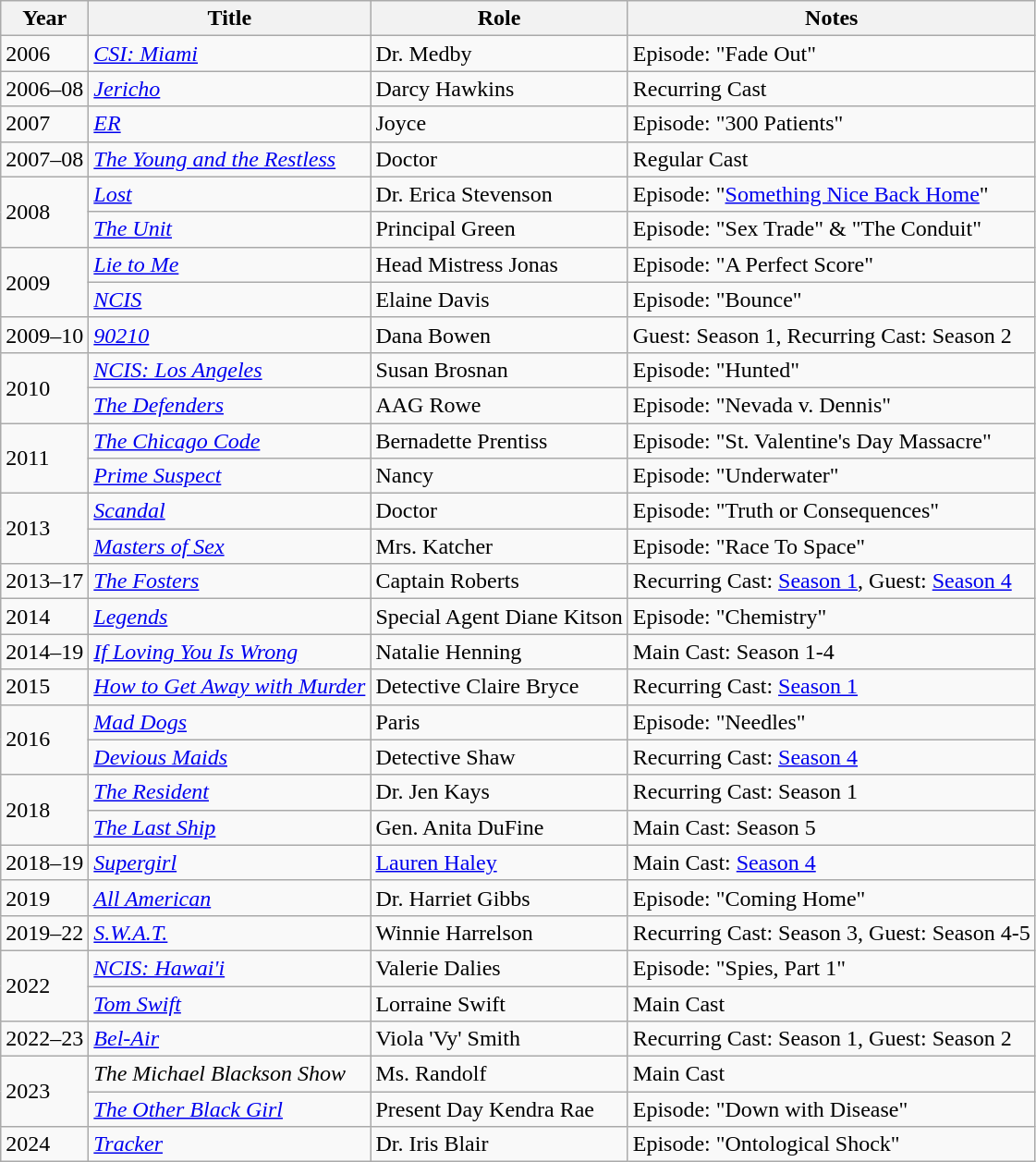<table class="wikitable sortable">
<tr>
<th>Year</th>
<th>Title</th>
<th>Role</th>
<th>Notes</th>
</tr>
<tr>
<td>2006</td>
<td><em><a href='#'>CSI: Miami</a></em></td>
<td>Dr. Medby</td>
<td>Episode: "Fade Out"</td>
</tr>
<tr>
<td>2006–08</td>
<td><em><a href='#'>Jericho</a></em></td>
<td>Darcy Hawkins</td>
<td>Recurring Cast</td>
</tr>
<tr>
<td>2007</td>
<td><em><a href='#'>ER</a></em></td>
<td>Joyce</td>
<td>Episode: "300 Patients"</td>
</tr>
<tr>
<td>2007–08</td>
<td><em><a href='#'>The Young and the Restless</a></em></td>
<td>Doctor</td>
<td>Regular Cast</td>
</tr>
<tr>
<td rowspan="2">2008</td>
<td><em><a href='#'>Lost</a></em></td>
<td>Dr. Erica Stevenson</td>
<td>Episode: "<a href='#'>Something Nice Back Home</a>"</td>
</tr>
<tr>
<td><em><a href='#'>The Unit</a></em></td>
<td>Principal Green</td>
<td>Episode: "Sex Trade" & "The Conduit"</td>
</tr>
<tr>
<td rowspan="2">2009</td>
<td><em><a href='#'>Lie to Me</a></em></td>
<td>Head Mistress Jonas</td>
<td>Episode: "A Perfect Score"</td>
</tr>
<tr>
<td><em><a href='#'>NCIS</a></em></td>
<td>Elaine Davis</td>
<td>Episode: "Bounce"</td>
</tr>
<tr>
<td>2009–10</td>
<td><em><a href='#'>90210</a></em></td>
<td>Dana Bowen</td>
<td>Guest: Season 1, Recurring Cast: Season 2</td>
</tr>
<tr>
<td rowspan="2">2010</td>
<td><em><a href='#'>NCIS: Los Angeles</a></em></td>
<td>Susan Brosnan</td>
<td>Episode: "Hunted"</td>
</tr>
<tr>
<td><em><a href='#'>The Defenders</a></em></td>
<td>AAG Rowe</td>
<td>Episode: "Nevada v. Dennis"</td>
</tr>
<tr>
<td rowspan="2">2011</td>
<td><em><a href='#'>The Chicago Code</a></em></td>
<td>Bernadette Prentiss</td>
<td>Episode: "St. Valentine's Day Massacre"</td>
</tr>
<tr>
<td><em><a href='#'>Prime Suspect</a></em></td>
<td>Nancy</td>
<td>Episode: "Underwater"</td>
</tr>
<tr>
<td rowspan="2">2013</td>
<td><em><a href='#'>Scandal</a></em></td>
<td>Doctor</td>
<td>Episode: "Truth or Consequences"</td>
</tr>
<tr>
<td><em><a href='#'>Masters of Sex</a></em></td>
<td>Mrs. Katcher</td>
<td>Episode: "Race To Space"</td>
</tr>
<tr>
<td>2013–17</td>
<td><em><a href='#'>The Fosters</a></em></td>
<td>Captain Roberts</td>
<td>Recurring Cast: <a href='#'>Season 1</a>, Guest: <a href='#'>Season 4</a></td>
</tr>
<tr>
<td>2014</td>
<td><em><a href='#'>Legends</a></em></td>
<td>Special Agent Diane Kitson</td>
<td>Episode: "Chemistry"</td>
</tr>
<tr>
<td>2014–19</td>
<td><em><a href='#'>If Loving You Is Wrong</a></em></td>
<td>Natalie Henning</td>
<td>Main Cast: Season 1-4</td>
</tr>
<tr>
<td>2015</td>
<td><em><a href='#'>How to Get Away with Murder</a></em></td>
<td>Detective Claire Bryce</td>
<td>Recurring Cast: <a href='#'>Season 1</a></td>
</tr>
<tr>
<td rowspan="2">2016</td>
<td><em><a href='#'>Mad Dogs</a></em></td>
<td>Paris</td>
<td>Episode: "Needles"</td>
</tr>
<tr>
<td><em><a href='#'>Devious Maids</a></em></td>
<td>Detective Shaw</td>
<td>Recurring Cast: <a href='#'>Season 4</a></td>
</tr>
<tr>
<td rowspan="2">2018</td>
<td><em><a href='#'>The Resident</a></em></td>
<td>Dr. Jen Kays</td>
<td>Recurring Cast: Season 1</td>
</tr>
<tr>
<td><em><a href='#'>The Last Ship</a></em></td>
<td>Gen. Anita DuFine</td>
<td>Main Cast: Season 5</td>
</tr>
<tr>
<td>2018–19</td>
<td><em><a href='#'>Supergirl</a></em></td>
<td><a href='#'>Lauren Haley</a></td>
<td>Main Cast: <a href='#'>Season 4</a></td>
</tr>
<tr>
<td>2019</td>
<td><em><a href='#'>All American</a></em></td>
<td>Dr. Harriet Gibbs</td>
<td>Episode: "Coming Home"</td>
</tr>
<tr>
<td>2019–22</td>
<td><em><a href='#'>S.W.A.T.</a></em></td>
<td>Winnie Harrelson</td>
<td>Recurring Cast: Season 3, Guest: Season 4-5</td>
</tr>
<tr>
<td rowspan="2">2022</td>
<td><em><a href='#'>NCIS: Hawai'i</a></em></td>
<td>Valerie Dalies</td>
<td>Episode: "Spies, Part 1"</td>
</tr>
<tr>
<td><em><a href='#'>Tom Swift</a></em></td>
<td>Lorraine Swift</td>
<td>Main Cast</td>
</tr>
<tr>
<td>2022–23</td>
<td><em><a href='#'>Bel-Air</a></em></td>
<td>Viola 'Vy' Smith</td>
<td>Recurring Cast: Season 1, Guest: Season 2</td>
</tr>
<tr>
<td rowspan="2">2023</td>
<td><em>The Michael Blackson Show</em></td>
<td>Ms. Randolf</td>
<td>Main Cast</td>
</tr>
<tr>
<td><em><a href='#'>The Other Black Girl</a></em></td>
<td>Present Day Kendra Rae</td>
<td>Episode: "Down with Disease"</td>
</tr>
<tr>
<td>2024</td>
<td><em><a href='#'>Tracker</a></em></td>
<td>Dr. Iris Blair</td>
<td>Episode: "Ontological Shock"</td>
</tr>
</table>
